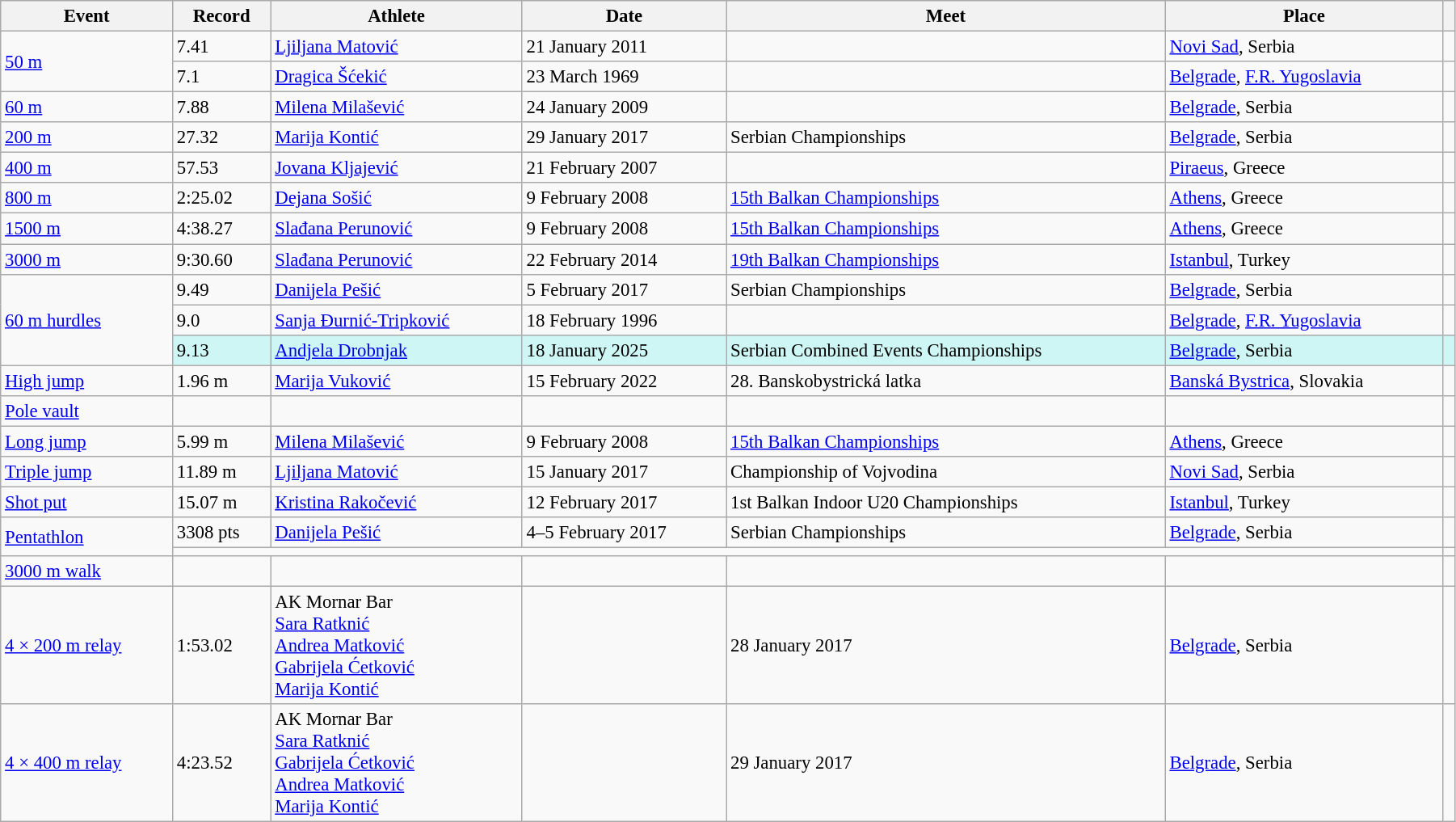<table class="wikitable" style="font-size:95%; width: 95%;">
<tr>
<th>Event</th>
<th>Record</th>
<th>Athlete</th>
<th>Date</th>
<th>Meet</th>
<th>Place</th>
<th></th>
</tr>
<tr>
<td rowspan=2><a href='#'>50 m</a></td>
<td>7.41</td>
<td><a href='#'>Ljiljana Matović</a></td>
<td>21 January 2011</td>
<td></td>
<td><a href='#'>Novi Sad</a>, Serbia</td>
<td></td>
</tr>
<tr>
<td>7.1 </td>
<td><a href='#'>Dragica Šćekić</a></td>
<td>23 March 1969</td>
<td></td>
<td><a href='#'>Belgrade</a>, <a href='#'>F.R. Yugoslavia</a></td>
<td></td>
</tr>
<tr>
<td><a href='#'>60 m</a></td>
<td>7.88</td>
<td><a href='#'>Milena Milašević</a></td>
<td>24 January 2009</td>
<td></td>
<td><a href='#'>Belgrade</a>, Serbia</td>
<td></td>
</tr>
<tr>
<td><a href='#'>200 m</a></td>
<td>27.32</td>
<td><a href='#'>Marija Kontić</a></td>
<td>29 January 2017</td>
<td>Serbian Championships</td>
<td><a href='#'>Belgrade</a>, Serbia</td>
<td></td>
</tr>
<tr>
<td><a href='#'>400 m</a></td>
<td>57.53</td>
<td><a href='#'>Jovana Kljajević</a></td>
<td>21 February 2007</td>
<td></td>
<td><a href='#'>Piraeus</a>, Greece</td>
<td></td>
</tr>
<tr>
<td><a href='#'>800 m</a></td>
<td>2:25.02</td>
<td><a href='#'>Dejana Sošić</a></td>
<td>9 February 2008</td>
<td><a href='#'>15th Balkan Championships</a></td>
<td><a href='#'>Athens</a>, Greece</td>
<td></td>
</tr>
<tr>
<td><a href='#'>1500 m</a></td>
<td>4:38.27</td>
<td><a href='#'>Slađana Perunović</a></td>
<td>9 February 2008</td>
<td><a href='#'>15th Balkan Championships</a></td>
<td><a href='#'>Athens</a>, Greece</td>
<td></td>
</tr>
<tr>
<td><a href='#'>3000 m</a></td>
<td>9:30.60</td>
<td><a href='#'>Slađana Perunović</a></td>
<td>22 February 2014</td>
<td><a href='#'>19th Balkan Championships</a></td>
<td><a href='#'>Istanbul</a>, Turkey</td>
<td></td>
</tr>
<tr>
<td rowspan=3><a href='#'>60 m hurdles</a></td>
<td>9.49</td>
<td><a href='#'>Danijela Pešić</a></td>
<td>5 February 2017</td>
<td>Serbian Championships</td>
<td><a href='#'>Belgrade</a>, Serbia</td>
<td></td>
</tr>
<tr>
<td>9.0 </td>
<td><a href='#'>Sanja Đurnić-Tripković</a></td>
<td>18 February 1996</td>
<td></td>
<td><a href='#'>Belgrade</a>, <a href='#'>F.R. Yugoslavia</a></td>
<td></td>
</tr>
<tr bgcolor=#CEF6F5>
<td>9.13</td>
<td><a href='#'>Andjela Drobnjak</a></td>
<td>18 January 2025</td>
<td>Serbian Combined Events Championships</td>
<td><a href='#'>Belgrade</a>, Serbia</td>
<td></td>
</tr>
<tr>
<td><a href='#'>High jump</a></td>
<td>1.96 m</td>
<td><a href='#'>Marija Vuković</a></td>
<td>15 February 2022</td>
<td>28. Banskobystrická latka</td>
<td><a href='#'>Banská Bystrica</a>, Slovakia</td>
<td></td>
</tr>
<tr>
<td><a href='#'>Pole vault</a></td>
<td></td>
<td></td>
<td></td>
<td></td>
<td></td>
<td></td>
</tr>
<tr>
<td><a href='#'>Long jump</a></td>
<td>5.99 m</td>
<td><a href='#'>Milena Milašević</a></td>
<td>9 February 2008</td>
<td><a href='#'>15th Balkan Championships</a></td>
<td><a href='#'>Athens</a>, Greece</td>
<td></td>
</tr>
<tr>
<td><a href='#'>Triple jump</a></td>
<td>11.89 m</td>
<td><a href='#'>Ljiljana Matović</a></td>
<td>15 January 2017</td>
<td>Championship of Vojvodina</td>
<td><a href='#'>Novi Sad</a>, Serbia</td>
<td></td>
</tr>
<tr>
<td><a href='#'>Shot put</a></td>
<td>15.07 m</td>
<td><a href='#'>Kristina Rakočević</a></td>
<td>12 February 2017</td>
<td>1st Balkan Indoor U20 Championships</td>
<td><a href='#'>Istanbul</a>, Turkey</td>
<td></td>
</tr>
<tr>
<td rowspan=2><a href='#'>Pentathlon</a></td>
<td>3308 pts</td>
<td><a href='#'>Danijela Pešić</a></td>
<td>4–5 February 2017</td>
<td>Serbian Championships</td>
<td><a href='#'>Belgrade</a>, Serbia</td>
<td></td>
</tr>
<tr>
<td colspan=5></td>
<td></td>
</tr>
<tr>
<td><a href='#'>3000 m walk</a></td>
<td></td>
<td></td>
<td></td>
<td></td>
<td></td>
<td></td>
</tr>
<tr>
<td><a href='#'>4 × 200 m relay</a></td>
<td>1:53.02</td>
<td>AK Mornar Bar<br><a href='#'>Sara Ratknić</a><br><a href='#'>Andrea Matković</a><br><a href='#'>Gabrijela Ćetković</a><br><a href='#'>Marija Kontić</a></td>
<td></td>
<td>28 January 2017</td>
<td><a href='#'>Belgrade</a>, Serbia</td>
<td></td>
</tr>
<tr>
<td><a href='#'>4 × 400 m relay</a></td>
<td>4:23.52</td>
<td>AK Mornar Bar<br><a href='#'>Sara Ratknić</a><br><a href='#'>Gabrijela Ćetković</a><br><a href='#'>Andrea Matković</a><br><a href='#'>Marija Kontić</a></td>
<td></td>
<td>29 January 2017</td>
<td><a href='#'>Belgrade</a>, Serbia</td>
<td></td>
</tr>
</table>
